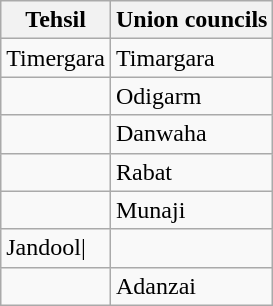<table class="wikitable">
<tr>
<th>Tehsil</th>
<th>Union councils</th>
</tr>
<tr>
<td>Timergara</td>
<td>Timargara</td>
</tr>
<tr>
<td></td>
<td>Odigarm</td>
</tr>
<tr>
<td></td>
<td>Danwaha</td>
</tr>
<tr>
<td></td>
<td>Rabat</td>
</tr>
<tr>
<td></td>
<td>Munaji</td>
</tr>
<tr>
<td Jandool>Jandool|</td>
</tr>
<tr>
<td></td>
<td>Adanzai</td>
</tr>
</table>
